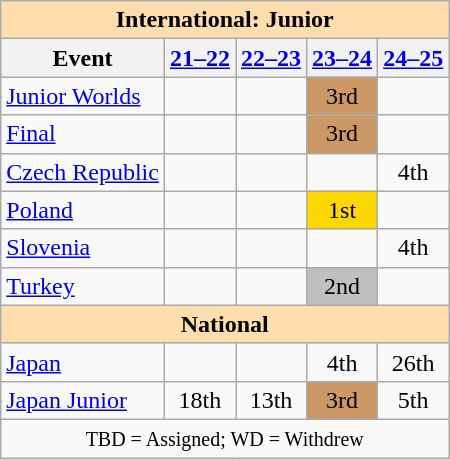<table class="wikitable" style="text-align:center">
<tr>
<th colspan="5" style="background-color: #ffdead; " align="center">International: Junior</th>
</tr>
<tr>
<th>Event</th>
<th><a href='#'>21–22</a></th>
<th><a href='#'>22–23</a></th>
<th><a href='#'>23–24</a></th>
<th><a href='#'>24–25</a></th>
</tr>
<tr>
<td align=left><a href='#'>Junior Worlds</a></td>
<td></td>
<td></td>
<td bgcolor=cc9966>3rd</td>
<td></td>
</tr>
<tr>
<td align=left> <a href='#'>Final</a></td>
<td></td>
<td></td>
<td bgcolor=cc9966>3rd</td>
<td></td>
</tr>
<tr>
<td align=left> <a href='#'>Czech Republic</a></td>
<td></td>
<td></td>
<td></td>
<td>4th</td>
</tr>
<tr>
<td align=left> <a href='#'>Poland</a></td>
<td></td>
<td></td>
<td bgcolor=gold>1st</td>
<td></td>
</tr>
<tr>
<td align=left> <a href='#'>Slovenia</a></td>
<td></td>
<td></td>
<td></td>
<td>4th</td>
</tr>
<tr>
<td align=left> <a href='#'>Turkey</a></td>
<td></td>
<td></td>
<td bgcolor=silver>2nd</td>
<td></td>
</tr>
<tr>
<th colspan="5" style="background-color: #ffdead; " align="center">National</th>
</tr>
<tr>
<td align=left><a href='#'>Japan</a></td>
<td></td>
<td></td>
<td>4th</td>
<td>26th</td>
</tr>
<tr>
<td align=left><a href='#'>Japan Junior</a></td>
<td>18th</td>
<td>13th</td>
<td bgcolor=cc9966>3rd</td>
<td>5th</td>
</tr>
<tr>
<td colspan="5" align="center"><small> TBD = Assigned; WD = Withdrew </small></td>
</tr>
</table>
